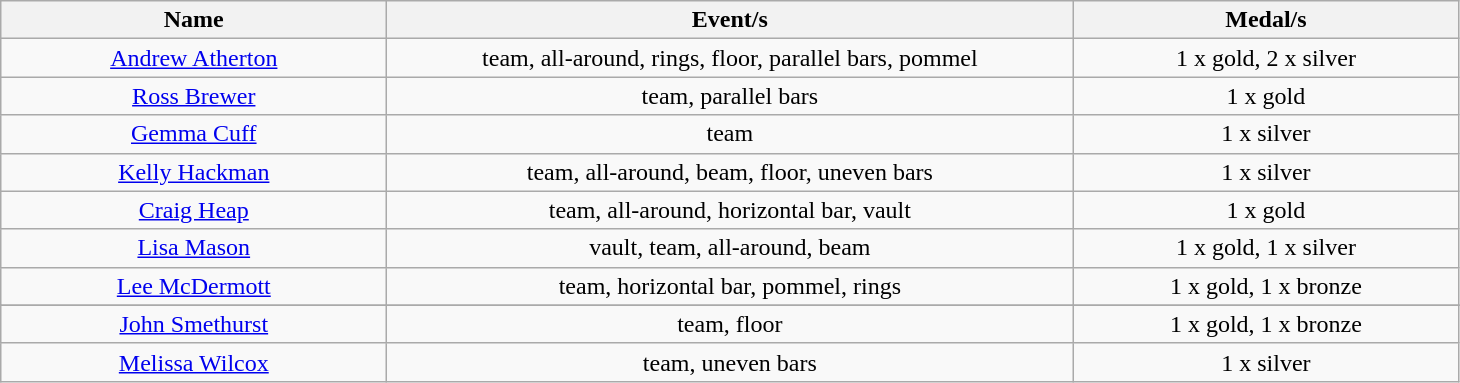<table class="wikitable" style="text-align: center">
<tr>
<th width=250>Name</th>
<th width=450>Event/s</th>
<th width=250>Medal/s</th>
</tr>
<tr>
<td><a href='#'>Andrew Atherton</a></td>
<td>team, all-around, rings, floor, parallel bars, pommel</td>
<td>1 x gold, 2 x silver</td>
</tr>
<tr>
<td><a href='#'>Ross Brewer</a></td>
<td>team, parallel bars</td>
<td>1 x gold</td>
</tr>
<tr>
<td><a href='#'>Gemma Cuff</a></td>
<td>team</td>
<td>1 x silver</td>
</tr>
<tr>
<td><a href='#'>Kelly Hackman</a></td>
<td>team, all-around, beam, floor, uneven bars</td>
<td>1 x silver</td>
</tr>
<tr>
<td><a href='#'>Craig Heap</a></td>
<td>team, all-around, horizontal bar, vault</td>
<td>1 x gold</td>
</tr>
<tr>
<td><a href='#'>Lisa Mason</a></td>
<td>vault, team, all-around, beam</td>
<td>1 x gold, 1 x silver</td>
</tr>
<tr>
<td><a href='#'>Lee McDermott</a></td>
<td>team, horizontal bar, pommel, rings</td>
<td>1 x gold, 1 x bronze</td>
</tr>
<tr>
</tr>
<tr |>
</tr>
<tr>
<td><a href='#'>John Smethurst</a></td>
<td>team, floor</td>
<td>1 x gold, 1 x bronze</td>
</tr>
<tr>
<td><a href='#'>Melissa Wilcox</a></td>
<td>team, uneven bars</td>
<td>1 x silver</td>
</tr>
</table>
